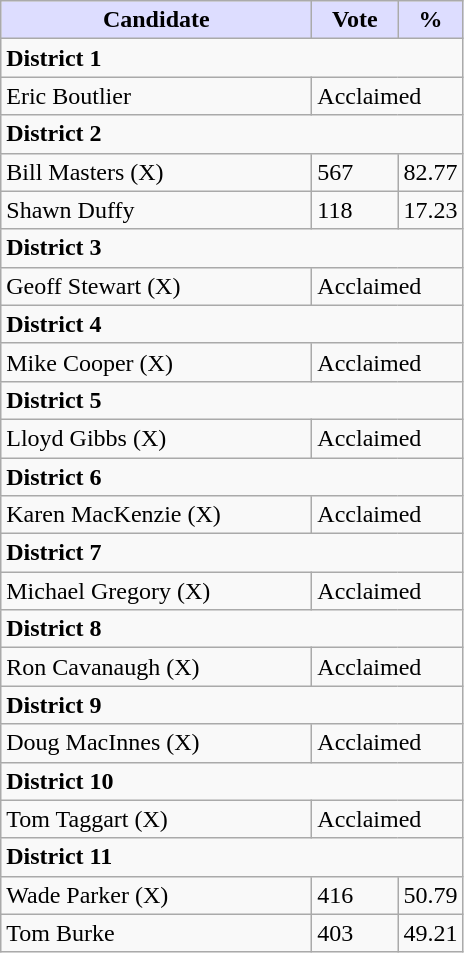<table class="wikitable">
<tr>
<th style="background:#ddf; width:200px;">Candidate</th>
<th style="background:#ddf; width:50px;">Vote</th>
<th style="background:#ddf; width:30px;">%</th>
</tr>
<tr>
<td colspan="4"><strong>District 1</strong></td>
</tr>
<tr>
<td>Eric Boutlier</td>
<td colspan="2">Acclaimed</td>
</tr>
<tr>
<td colspan="4"><strong>District 2</strong></td>
</tr>
<tr>
<td>Bill Masters (X)</td>
<td>567</td>
<td>82.77</td>
</tr>
<tr>
<td>Shawn Duffy</td>
<td>118</td>
<td>17.23</td>
</tr>
<tr>
<td colspan="4"><strong>District 3</strong></td>
</tr>
<tr>
<td>Geoff Stewart (X)</td>
<td colspan="2">Acclaimed</td>
</tr>
<tr>
<td colspan="4"><strong>District 4</strong></td>
</tr>
<tr>
<td>Mike Cooper (X)</td>
<td colspan="2">Acclaimed</td>
</tr>
<tr>
<td colspan="4"><strong>District 5</strong></td>
</tr>
<tr>
<td>Lloyd Gibbs (X)</td>
<td colspan="2">Acclaimed</td>
</tr>
<tr>
<td colspan="4"><strong>District 6</strong></td>
</tr>
<tr>
<td>Karen MacKenzie (X)</td>
<td colspan="2">Acclaimed</td>
</tr>
<tr>
<td colspan="4"><strong>District 7</strong></td>
</tr>
<tr>
<td>Michael Gregory (X)</td>
<td colspan="2">Acclaimed</td>
</tr>
<tr>
<td colspan="4"><strong>District 8</strong></td>
</tr>
<tr>
<td>Ron Cavanaugh (X)</td>
<td colspan="2">Acclaimed</td>
</tr>
<tr>
<td colspan="4"><strong>District 9</strong></td>
</tr>
<tr>
<td>Doug MacInnes (X)</td>
<td colspan="2">Acclaimed</td>
</tr>
<tr>
<td colspan="4"><strong>District 10</strong></td>
</tr>
<tr>
<td>Tom Taggart (X)</td>
<td colspan="2">Acclaimed</td>
</tr>
<tr>
<td colspan="4"><strong>District 11</strong></td>
</tr>
<tr>
<td>Wade Parker (X)</td>
<td>416</td>
<td>50.79</td>
</tr>
<tr>
<td>Tom Burke</td>
<td>403</td>
<td>49.21</td>
</tr>
</table>
